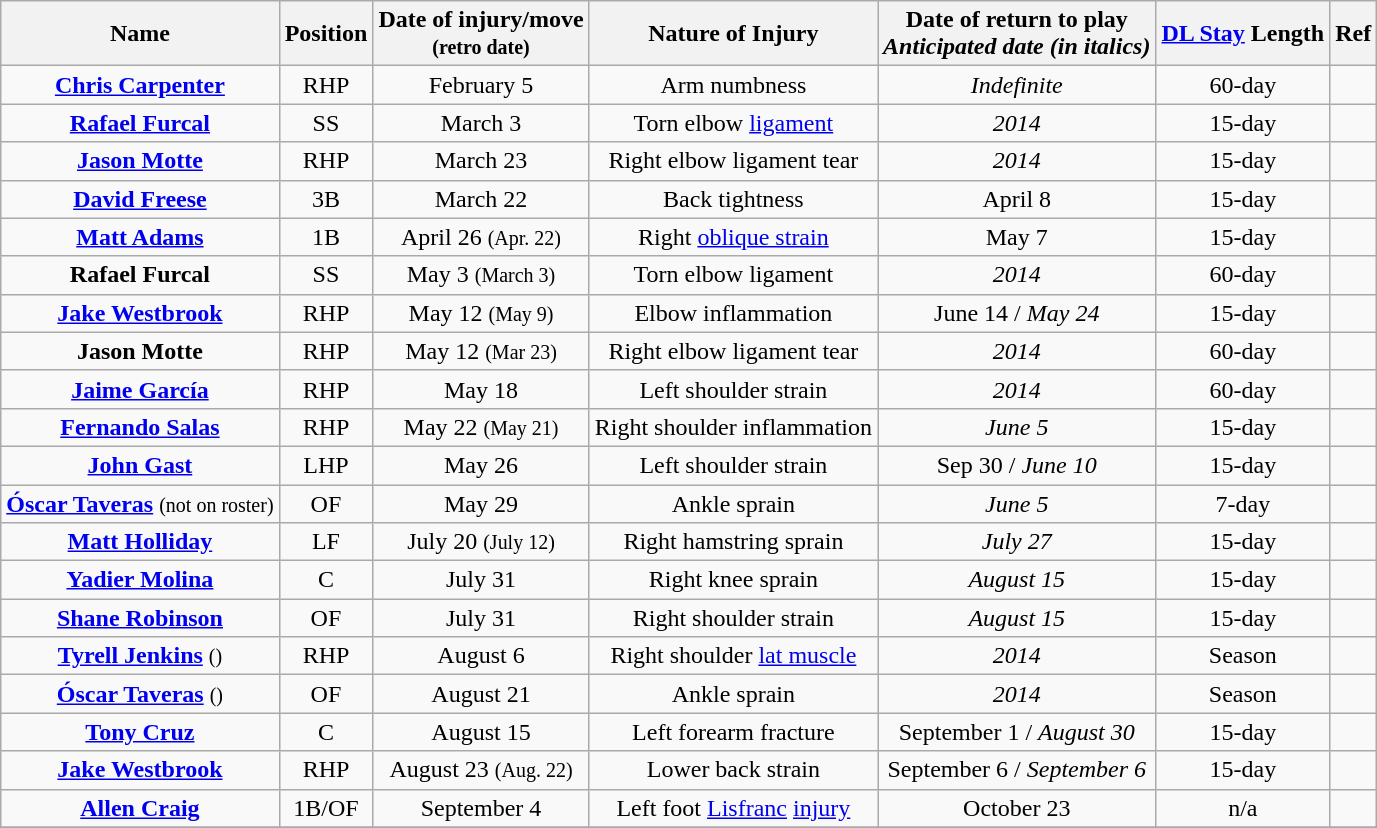<table class="wikitable collapsible" style="text-align:center;">
<tr>
<th>Name</th>
<th>Position</th>
<th>Date of injury/move <br><small>(retro date)</small></th>
<th>Nature of Injury</th>
<th>Date of return to play<br><em>Anticipated date (in italics)</em><br></th>
<th><a href='#'>DL Stay</a> Length</th>
<th>Ref</th>
</tr>
<tr>
<td><strong><a href='#'>Chris Carpenter</a></strong></td>
<td>RHP</td>
<td>February 5</td>
<td>Arm numbness</td>
<td><em>Indefinite</em></td>
<td>60-day</td>
<td></td>
</tr>
<tr>
<td><strong><a href='#'>Rafael Furcal</a></strong></td>
<td>SS</td>
<td>March 3</td>
<td>Torn elbow <a href='#'>ligament</a></td>
<td><em>2014</em></td>
<td>15-day</td>
<td></td>
</tr>
<tr>
<td><strong><a href='#'>Jason Motte</a></strong></td>
<td>RHP</td>
<td>March 23</td>
<td>Right elbow ligament tear</td>
<td><em>2014</em></td>
<td>15-day</td>
<td></td>
</tr>
<tr>
<td><strong><a href='#'>David Freese</a></strong></td>
<td>3B</td>
<td>March 22</td>
<td>Back tightness</td>
<td>April 8</td>
<td>15-day</td>
<td></td>
</tr>
<tr>
<td><strong><a href='#'>Matt Adams</a></strong></td>
<td>1B</td>
<td>April 26 <small>(Apr. 22)</small></td>
<td>Right <a href='#'>oblique strain</a></td>
<td>May 7</td>
<td>15-day</td>
<td></td>
</tr>
<tr>
<td><strong>Rafael Furcal</strong></td>
<td>SS</td>
<td>May 3 <small>(March 3)</small></td>
<td>Torn elbow ligament</td>
<td><em>2014</em></td>
<td>60-day</td>
<td></td>
</tr>
<tr>
<td><strong><a href='#'>Jake Westbrook</a></strong></td>
<td>RHP</td>
<td>May 12 <small>(May 9)</small></td>
<td>Elbow inflammation</td>
<td>June 14 / <em>May 24</em></td>
<td>15-day</td>
<td></td>
</tr>
<tr>
<td><strong>Jason Motte</strong></td>
<td>RHP</td>
<td>May 12 <small>(Mar 23)</small></td>
<td>Right elbow ligament tear</td>
<td><em>2014</em></td>
<td>60-day</td>
<td></td>
</tr>
<tr>
<td><strong><a href='#'>Jaime García</a></strong></td>
<td>RHP</td>
<td>May 18</td>
<td>Left shoulder strain</td>
<td><em>2014</em></td>
<td>60-day</td>
<td></td>
</tr>
<tr>
<td><strong><a href='#'>Fernando Salas</a></strong></td>
<td>RHP</td>
<td>May 22 <small>(May 21)</small></td>
<td>Right shoulder inflammation</td>
<td><em>June 5</em></td>
<td>15-day</td>
<td></td>
</tr>
<tr>
<td><strong><a href='#'>John Gast</a></strong></td>
<td>LHP</td>
<td>May 26</td>
<td>Left shoulder strain</td>
<td>Sep 30 / <em>June 10</em></td>
<td>15-day</td>
<td></td>
</tr>
<tr>
<td><strong><a href='#'>Óscar Taveras</a></strong> <small>(not on roster)</small></td>
<td>OF</td>
<td>May 29</td>
<td>Ankle sprain</td>
<td><em>June 5</em></td>
<td>7-day</td>
<td></td>
</tr>
<tr>
<td><strong><a href='#'>Matt Holliday</a></strong></td>
<td>LF</td>
<td>July 20 <small>(July 12)</small></td>
<td>Right hamstring sprain</td>
<td><em>July 27</em></td>
<td>15-day</td>
<td></td>
</tr>
<tr>
<td><strong><a href='#'>Yadier Molina</a></strong></td>
<td>C</td>
<td>July 31</td>
<td>Right knee sprain</td>
<td><em>August 15</em></td>
<td>15-day</td>
<td></td>
</tr>
<tr>
<td><strong><a href='#'>Shane Robinson</a></strong></td>
<td>OF</td>
<td>July 31</td>
<td>Right shoulder strain</td>
<td><em>August 15</em></td>
<td>15-day</td>
<td></td>
</tr>
<tr>
<td><strong><a href='#'>Tyrell Jenkins</a></strong> <small>()</small></td>
<td>RHP</td>
<td>August 6</td>
<td>Right shoulder <a href='#'>lat muscle</a></td>
<td><em>2014</em></td>
<td>Season</td>
<td></td>
</tr>
<tr>
<td><strong><a href='#'>Óscar Taveras</a></strong> <small>()</small></td>
<td>OF</td>
<td>August 21</td>
<td>Ankle sprain</td>
<td><em>2014</em></td>
<td>Season</td>
<td></td>
</tr>
<tr>
<td><strong><a href='#'>Tony Cruz</a></strong></td>
<td>C</td>
<td>August 15</td>
<td>Left forearm fracture</td>
<td>September 1 / <em>August 30</em></td>
<td>15-day</td>
<td></td>
</tr>
<tr>
<td><strong><a href='#'>Jake Westbrook</a></strong></td>
<td>RHP</td>
<td>August 23 <small>(Aug. 22)</small></td>
<td>Lower back strain</td>
<td>September 6 / <em>September 6</em></td>
<td>15-day</td>
<td></td>
</tr>
<tr>
<td><strong><a href='#'>Allen Craig</a></strong></td>
<td>1B/OF</td>
<td>September 4</td>
<td>Left foot <a href='#'>Lisfranc</a> <a href='#'>injury</a></td>
<td>October 23</td>
<td>n/a</td>
<td></td>
</tr>
<tr>
</tr>
</table>
